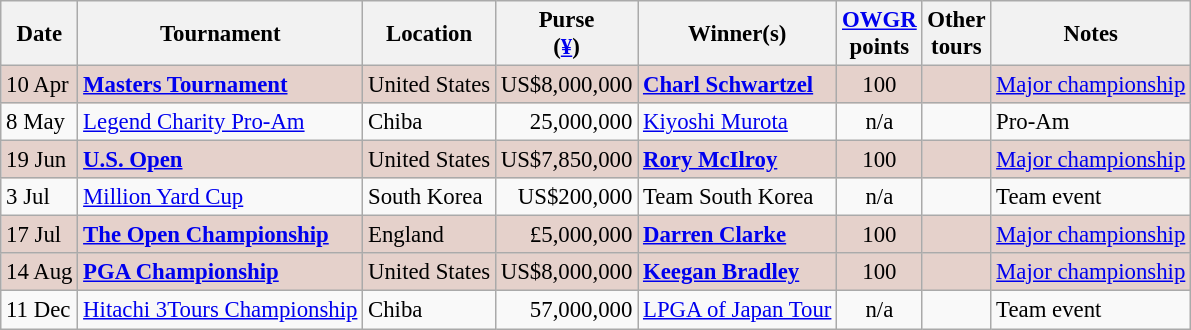<table class="wikitable" style="font-size:95%">
<tr>
<th>Date</th>
<th>Tournament</th>
<th>Location</th>
<th>Purse<br>(<a href='#'>¥</a>)</th>
<th>Winner(s)</th>
<th><a href='#'>OWGR</a><br>points</th>
<th>Other<br>tours</th>
<th>Notes</th>
</tr>
<tr style="background:#e5d1cb;">
<td>10 Apr</td>
<td><strong><a href='#'>Masters Tournament</a></strong></td>
<td>United States</td>
<td align=right>US$8,000,000</td>
<td> <strong><a href='#'>Charl Schwartzel</a></strong></td>
<td align=center>100</td>
<td></td>
<td><a href='#'>Major championship</a></td>
</tr>
<tr>
<td>8 May</td>
<td><a href='#'>Legend Charity Pro-Am</a></td>
<td>Chiba</td>
<td align=right>25,000,000</td>
<td> <a href='#'>Kiyoshi Murota</a></td>
<td align=center>n/a</td>
<td></td>
<td>Pro-Am</td>
</tr>
<tr style="background:#e5d1cb;">
<td>19 Jun</td>
<td><strong><a href='#'>U.S. Open</a></strong></td>
<td>United States</td>
<td align=right>US$7,850,000</td>
<td> <strong><a href='#'>Rory McIlroy</a></strong></td>
<td align=center>100</td>
<td></td>
<td><a href='#'>Major championship</a></td>
</tr>
<tr>
<td>3 Jul</td>
<td><a href='#'>Million Yard Cup</a></td>
<td>South Korea</td>
<td align=right>US$200,000</td>
<td> Team South Korea</td>
<td align=center>n/a</td>
<td></td>
<td>Team event</td>
</tr>
<tr style="background:#e5d1cb;">
<td>17 Jul</td>
<td><strong><a href='#'>The Open Championship</a></strong></td>
<td>England</td>
<td align=right>£5,000,000</td>
<td> <strong><a href='#'>Darren Clarke</a></strong></td>
<td align=center>100</td>
<td></td>
<td><a href='#'>Major championship</a></td>
</tr>
<tr style="background:#e5d1cb;">
<td>14 Aug</td>
<td><strong><a href='#'>PGA Championship</a></strong></td>
<td>United States</td>
<td align=right>US$8,000,000</td>
<td> <strong><a href='#'>Keegan Bradley</a></strong></td>
<td align=center>100</td>
<td></td>
<td><a href='#'>Major championship</a></td>
</tr>
<tr>
<td>11 Dec</td>
<td><a href='#'>Hitachi 3Tours Championship</a></td>
<td>Chiba</td>
<td align=right>57,000,000</td>
<td><a href='#'>LPGA of Japan Tour</a></td>
<td align=center>n/a</td>
<td></td>
<td>Team event</td>
</tr>
</table>
